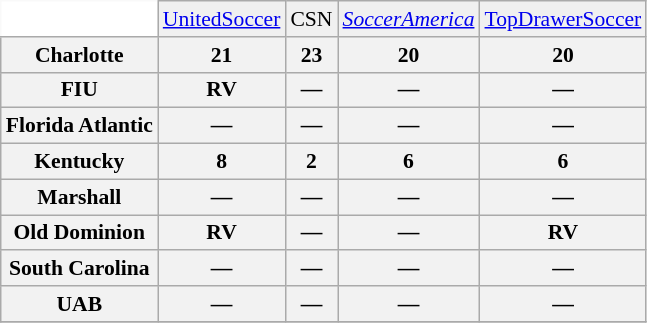<table class="wikitable" style="white-space:nowrap; font-size:90%;">
<tr>
<td style="background:white; border-top-style:hidden; border-left-style:hidden;"></td>
<td align="center" style="background:#f0f0f0;"><a href='#'>UnitedSoccer</a></td>
<td align="center" style="background:#f0f0f0;">CSN</td>
<td align="center" style="background:#f0f0f0;"><em><a href='#'>SoccerAmerica</a></em></td>
<td align="center" style="background:#f0f0f0;"><a href='#'>TopDrawerSoccer</a></td>
</tr>
<tr style="text-align:center;">
<th style=>Charlotte</th>
<th>21</th>
<th>23</th>
<th>20</th>
<th>20</th>
</tr>
<tr style="text-align:center;">
<th style=>FIU</th>
<th>RV</th>
<th>—</th>
<th>—</th>
<th>—</th>
</tr>
<tr style="text-align:center;">
<th style=>Florida Atlantic</th>
<th>—</th>
<th>—</th>
<th>—</th>
<th>—</th>
</tr>
<tr style="text-align:center;">
<th style=>Kentucky</th>
<th>8</th>
<th>2</th>
<th>6</th>
<th>6</th>
</tr>
<tr style="text-align:center;">
<th style=>Marshall</th>
<th>—</th>
<th>—</th>
<th>—</th>
<th>—</th>
</tr>
<tr style="text-align:center;">
<th style=>Old Dominion</th>
<th>RV</th>
<th>—</th>
<th>—</th>
<th>RV</th>
</tr>
<tr style="text-align:center;">
<th style=>South Carolina</th>
<th>—</th>
<th>—</th>
<th>—</th>
<th>—</th>
</tr>
<tr style="text-align:center;">
<th style=>UAB</th>
<th>—</th>
<th>—</th>
<th>—</th>
<th>—</th>
</tr>
<tr>
</tr>
</table>
